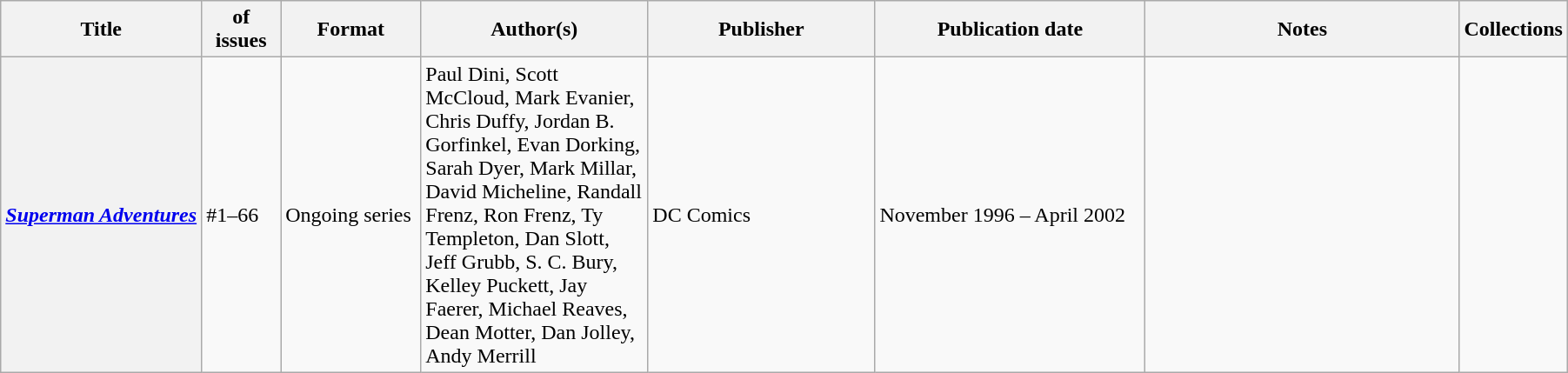<table class="wikitable">
<tr>
<th>Title</th>
<th style="width:40pt"> of issues</th>
<th style="width:75pt">Format</th>
<th style="width:125pt">Author(s)</th>
<th style="width:125pt">Publisher</th>
<th style="width:150pt">Publication date</th>
<th style="width:175pt">Notes</th>
<th>Collections</th>
</tr>
<tr>
<th><em><a href='#'>Superman Adventures</a></em></th>
<td>#1–66</td>
<td>Ongoing series</td>
<td>Paul Dini, Scott McCloud, Mark Evanier, Chris Duffy, Jordan B. Gorfinkel, Evan Dorking, Sarah Dyer, Mark Millar, David Micheline, Randall Frenz, Ron Frenz, Ty Templeton, Dan Slott, Jeff Grubb, S. C. Bury, Kelley Puckett, Jay Faerer, Michael Reaves, Dean Motter, Dan Jolley, Andy Merrill</td>
<td>DC Comics</td>
<td>November 1996 – April 2002</td>
<td></td>
<td></td>
</tr>
</table>
